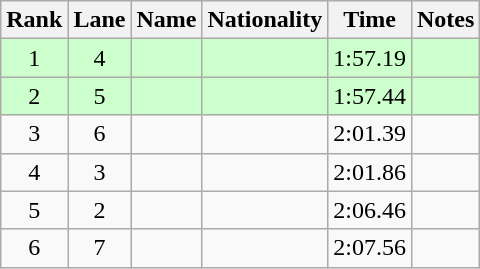<table class="wikitable sortable" style="text-align:center">
<tr>
<th>Rank</th>
<th>Lane</th>
<th>Name</th>
<th>Nationality</th>
<th>Time</th>
<th>Notes</th>
</tr>
<tr bgcolor=ccffcc>
<td>1</td>
<td>4</td>
<td align=left></td>
<td align=left></td>
<td>1:57.19</td>
<td><strong></strong> <strong></strong></td>
</tr>
<tr bgcolor=ccffcc>
<td>2</td>
<td>5</td>
<td align=left></td>
<td align=left></td>
<td>1:57.44</td>
<td><strong></strong></td>
</tr>
<tr>
<td>3</td>
<td>6</td>
<td align=left></td>
<td align=left></td>
<td>2:01.39</td>
<td></td>
</tr>
<tr>
<td>4</td>
<td>3</td>
<td align=left></td>
<td align=left></td>
<td>2:01.86</td>
<td></td>
</tr>
<tr>
<td>5</td>
<td>2</td>
<td align=left></td>
<td align=left></td>
<td>2:06.46</td>
<td></td>
</tr>
<tr>
<td>6</td>
<td>7</td>
<td align=left></td>
<td align=left></td>
<td>2:07.56</td>
<td></td>
</tr>
</table>
